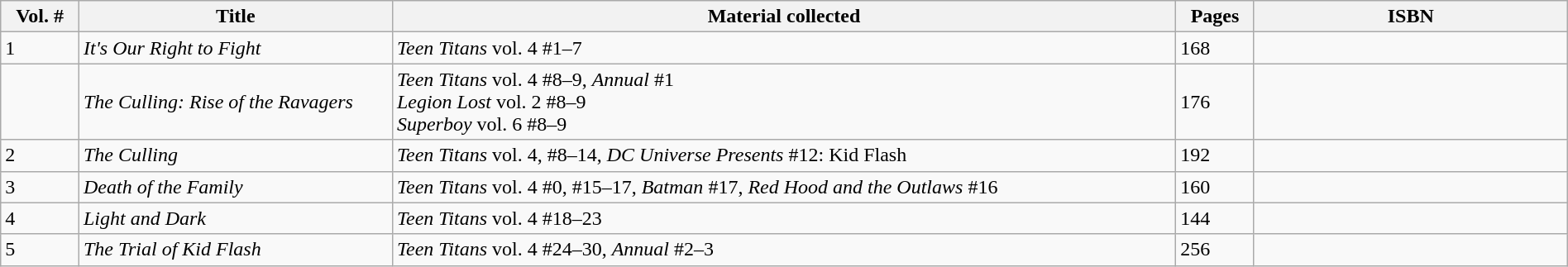<table class="wikitable" style="width:100%;">
<tr>
<th style="width:5%;">Vol. #</th>
<th style="width:20%;">Title</th>
<th style="width:50%;">Material collected</th>
<th style="width:5%;">Pages</th>
<th style="width:20%;">ISBN</th>
</tr>
<tr>
<td>1</td>
<td><em>It's Our Right to Fight</em></td>
<td><em>Teen Titans</em> vol. 4 #1–7</td>
<td>168</td>
<td></td>
</tr>
<tr>
<td></td>
<td><em>The Culling: Rise of the Ravagers</em></td>
<td><em>Teen Titans</em> vol. 4 #8–9, <em>Annual</em> #1<br><em>Legion Lost</em> vol. 2 #8–9<br><em>Superboy</em> vol. 6 #8–9</td>
<td>176</td>
<td></td>
</tr>
<tr>
<td>2</td>
<td><em>The Culling</em></td>
<td><em>Teen Titans</em> vol. 4, #8–14, <em>DC Universe Presents</em> #12: Kid Flash</td>
<td>192</td>
<td></td>
</tr>
<tr>
<td>3</td>
<td><em>Death of the Family</em></td>
<td><em>Teen Titans</em> vol. 4 #0, #15–17, <em>Batman</em> #17, <em>Red Hood and the Outlaws</em> #16</td>
<td>160</td>
<td></td>
</tr>
<tr>
<td>4</td>
<td><em>Light and Dark</em></td>
<td><em>Teen Titans</em> vol. 4 #18–23</td>
<td>144</td>
<td></td>
</tr>
<tr>
<td>5</td>
<td><em>The Trial of Kid Flash</em></td>
<td><em>Teen Titans</em> vol. 4 #24–30, <em>Annual</em> #2–3</td>
<td>256</td>
<td></td>
</tr>
</table>
